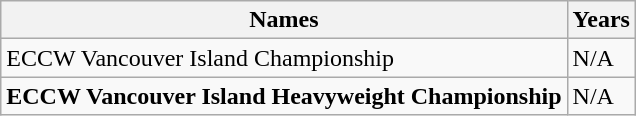<table class="wikitable">
<tr>
<th>Names</th>
<th>Years</th>
</tr>
<tr>
<td>ECCW Vancouver Island Championship</td>
<td>N/A</td>
</tr>
<tr>
<td><strong>ECCW Vancouver Island Heavyweight Championship</strong></td>
<td>N/A</td>
</tr>
</table>
